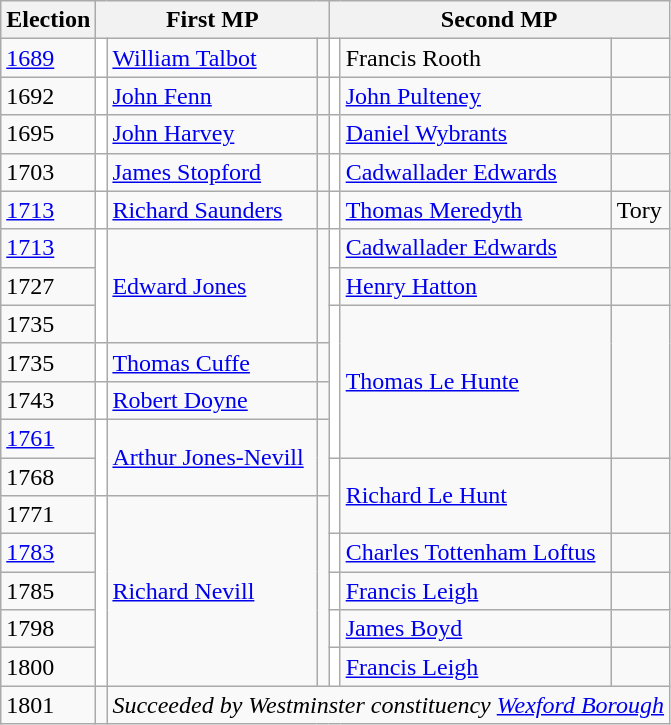<table class="wikitable">
<tr>
<th>Election</th>
<th colspan=3>First MP</th>
<th colspan=3>Second MP</th>
</tr>
<tr>
<td><a href='#'>1689</a></td>
<td style="background-color: white"></td>
<td><a href='#'>William Talbot</a></td>
<td></td>
<td style="background-color: white"></td>
<td>Francis Rooth</td>
<td></td>
</tr>
<tr>
<td>1692</td>
<td style="background-color: white"></td>
<td><a href='#'>John Fenn</a></td>
<td></td>
<td style="background-color: white"></td>
<td><a href='#'>John Pulteney</a></td>
<td></td>
</tr>
<tr>
<td>1695</td>
<td style="background-color: white"></td>
<td><a href='#'>John Harvey</a></td>
<td></td>
<td style="background-color: white"></td>
<td><a href='#'>Daniel Wybrants</a></td>
<td></td>
</tr>
<tr>
<td>1703</td>
<td style="background-color: white"></td>
<td><a href='#'>James Stopford</a></td>
<td></td>
<td style="background-color: white"></td>
<td><a href='#'>Cadwallader Edwards</a></td>
<td></td>
</tr>
<tr>
<td><a href='#'>1713</a></td>
<td style="background-color: white"></td>
<td><a href='#'>Richard Saunders</a></td>
<td></td>
<td style="background-color: white"></td>
<td><a href='#'>Thomas Meredyth</a></td>
<td>Tory</td>
</tr>
<tr>
<td><a href='#'>1713</a></td>
<td rowspan="3" style="background-color: white"></td>
<td rowspan="3"><a href='#'>Edward Jones</a></td>
<td rowspan="3"></td>
<td style="background-color: white"></td>
<td><a href='#'>Cadwallader Edwards</a></td>
<td></td>
</tr>
<tr>
<td>1727</td>
<td style="background-color: white"></td>
<td><a href='#'>Henry Hatton</a></td>
<td></td>
</tr>
<tr>
<td>1735</td>
<td rowspan="4" style="background-color: white"></td>
<td rowspan="4"><a href='#'>Thomas Le Hunte</a></td>
<td rowspan="4"></td>
</tr>
<tr>
<td>1735</td>
<td style="background-color: white"></td>
<td><a href='#'>Thomas Cuffe</a></td>
<td></td>
</tr>
<tr>
<td>1743</td>
<td style="background-color: white"></td>
<td><a href='#'>Robert Doyne</a></td>
<td></td>
</tr>
<tr>
<td><a href='#'>1761</a></td>
<td rowspan="2" style="background-color: white"></td>
<td rowspan="2"><a href='#'>Arthur Jones-Nevill</a></td>
<td rowspan="2"></td>
</tr>
<tr>
<td>1768</td>
<td rowspan="2" style="background-color: white"></td>
<td rowspan="2"><a href='#'>Richard Le Hunt</a></td>
<td rowspan="2"></td>
</tr>
<tr>
<td>1771</td>
<td rowspan="5" style="background-color: white"></td>
<td rowspan="5"><a href='#'>Richard Nevill</a></td>
<td rowspan="5"></td>
</tr>
<tr>
<td><a href='#'>1783</a></td>
<td style="background-color: white"></td>
<td><a href='#'>Charles Tottenham Loftus</a></td>
<td></td>
</tr>
<tr>
<td>1785</td>
<td style="background-color: white"></td>
<td><a href='#'>Francis Leigh</a></td>
<td></td>
</tr>
<tr>
<td>1798</td>
<td style="background-color: white"></td>
<td><a href='#'>James Boyd</a></td>
<td></td>
</tr>
<tr>
<td>1800</td>
<td style="background-color: white"></td>
<td><a href='#'>Francis Leigh</a></td>
<td></td>
</tr>
<tr>
<td>1801</td>
<td></td>
<td colspan="5"><em>Succeeded by Westminster constituency <a href='#'>Wexford Borough</a></em></td>
</tr>
</table>
